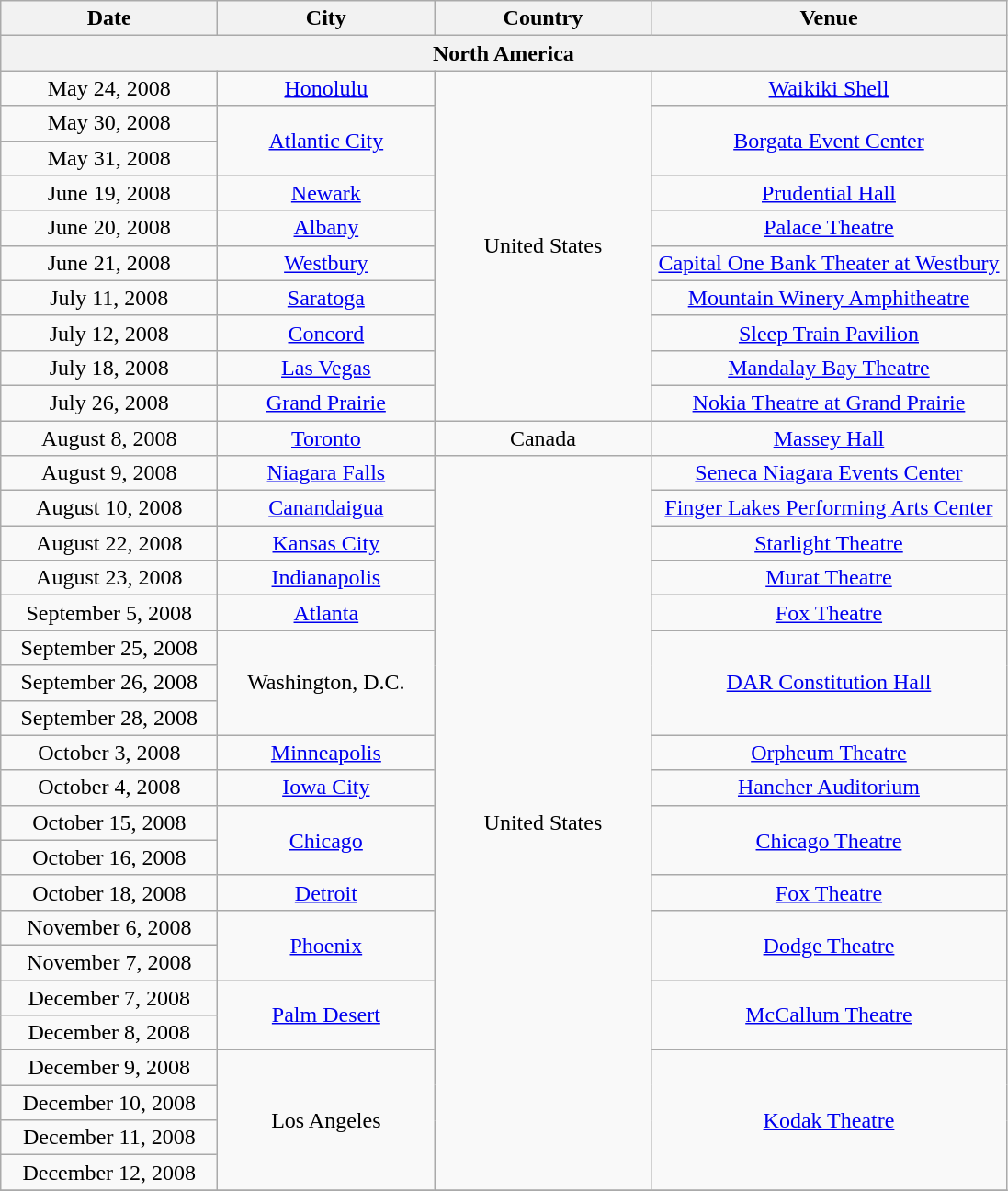<table class="wikitable" style="text-align:center;">
<tr>
<th style="width:150px;">Date</th>
<th style="width:150px;">City</th>
<th style="width:150px;">Country</th>
<th style="width:250px;">Venue</th>
</tr>
<tr>
<th colspan="6">North America</th>
</tr>
<tr>
<td>May 24, 2008</td>
<td><a href='#'>Honolulu</a></td>
<td rowspan="10">United States</td>
<td><a href='#'>Waikiki Shell</a></td>
</tr>
<tr>
<td>May 30, 2008</td>
<td rowspan="2"><a href='#'>Atlantic City</a></td>
<td rowspan="2"><a href='#'>Borgata Event Center</a></td>
</tr>
<tr>
<td>May 31, 2008</td>
</tr>
<tr>
<td>June 19, 2008</td>
<td><a href='#'>Newark</a></td>
<td><a href='#'>Prudential Hall</a></td>
</tr>
<tr>
<td>June 20, 2008</td>
<td><a href='#'>Albany</a></td>
<td><a href='#'>Palace Theatre</a></td>
</tr>
<tr>
<td>June 21, 2008</td>
<td><a href='#'>Westbury</a></td>
<td><a href='#'>Capital One Bank Theater at Westbury</a></td>
</tr>
<tr>
<td>July 11, 2008</td>
<td><a href='#'>Saratoga</a></td>
<td><a href='#'>Mountain Winery Amphitheatre</a></td>
</tr>
<tr>
<td>July 12, 2008</td>
<td><a href='#'>Concord</a></td>
<td><a href='#'>Sleep Train Pavilion</a></td>
</tr>
<tr>
<td>July 18, 2008</td>
<td><a href='#'>Las Vegas</a></td>
<td><a href='#'>Mandalay Bay Theatre</a></td>
</tr>
<tr>
<td>July 26, 2008</td>
<td><a href='#'>Grand Prairie</a></td>
<td><a href='#'>Nokia Theatre at Grand Prairie</a></td>
</tr>
<tr>
<td>August 8, 2008</td>
<td><a href='#'>Toronto</a></td>
<td>Canada</td>
<td><a href='#'>Massey Hall</a></td>
</tr>
<tr>
<td>August 9, 2008</td>
<td><a href='#'>Niagara Falls</a></td>
<td rowspan="21">United States</td>
<td><a href='#'>Seneca Niagara Events Center</a></td>
</tr>
<tr>
<td>August 10, 2008</td>
<td><a href='#'>Canandaigua</a></td>
<td><a href='#'>Finger Lakes Performing Arts Center</a></td>
</tr>
<tr>
<td>August 22, 2008</td>
<td><a href='#'>Kansas City</a></td>
<td><a href='#'>Starlight Theatre</a></td>
</tr>
<tr>
<td>August 23, 2008</td>
<td><a href='#'>Indianapolis</a></td>
<td><a href='#'>Murat Theatre</a></td>
</tr>
<tr>
<td>September 5, 2008</td>
<td><a href='#'>Atlanta</a></td>
<td><a href='#'>Fox Theatre</a></td>
</tr>
<tr>
<td>September 25, 2008</td>
<td rowspan="3">Washington, D.C.</td>
<td rowspan="3"><a href='#'>DAR Constitution Hall</a></td>
</tr>
<tr>
<td>September 26, 2008</td>
</tr>
<tr>
<td>September 28, 2008</td>
</tr>
<tr>
<td>October 3, 2008</td>
<td><a href='#'>Minneapolis</a></td>
<td><a href='#'>Orpheum Theatre</a></td>
</tr>
<tr>
<td>October 4, 2008</td>
<td><a href='#'>Iowa City</a></td>
<td><a href='#'>Hancher Auditorium</a></td>
</tr>
<tr>
<td>October 15, 2008</td>
<td rowspan="2"><a href='#'>Chicago</a></td>
<td rowspan="2"><a href='#'>Chicago Theatre</a></td>
</tr>
<tr>
<td>October 16, 2008</td>
</tr>
<tr>
<td>October 18, 2008</td>
<td><a href='#'>Detroit</a></td>
<td><a href='#'>Fox Theatre</a></td>
</tr>
<tr>
<td>November 6, 2008</td>
<td rowspan="2"><a href='#'>Phoenix</a></td>
<td rowspan="2"><a href='#'>Dodge Theatre</a></td>
</tr>
<tr>
<td>November 7, 2008</td>
</tr>
<tr>
<td>December 7, 2008</td>
<td rowspan="2"><a href='#'>Palm Desert</a></td>
<td rowspan="2"><a href='#'>McCallum Theatre</a></td>
</tr>
<tr>
<td>December 8, 2008</td>
</tr>
<tr>
<td>December 9, 2008</td>
<td rowspan="4">Los Angeles</td>
<td rowspan="4"><a href='#'>Kodak Theatre</a></td>
</tr>
<tr>
<td>December 10, 2008</td>
</tr>
<tr>
<td>December 11, 2008</td>
</tr>
<tr>
<td>December 12, 2008</td>
</tr>
<tr>
</tr>
</table>
